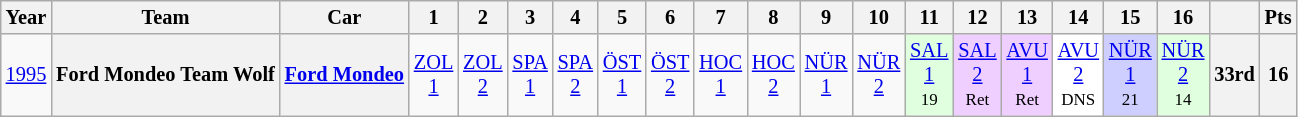<table class="wikitable" style="text-align:center; font-size:85%">
<tr>
<th>Year</th>
<th>Team</th>
<th>Car</th>
<th>1</th>
<th>2</th>
<th>3</th>
<th>4</th>
<th>5</th>
<th>6</th>
<th>7</th>
<th>8</th>
<th>9</th>
<th>10</th>
<th>11</th>
<th>12</th>
<th>13</th>
<th>14</th>
<th>15</th>
<th>16</th>
<th></th>
<th>Pts</th>
</tr>
<tr>
<td><a href='#'>1995</a></td>
<th nowrap>Ford Mondeo Team Wolf</th>
<th nowrap><a href='#'>Ford Mondeo</a></th>
<td><a href='#'>ZOL<br>1</a></td>
<td><a href='#'>ZOL<br>2</a></td>
<td><a href='#'>SPA<br>1</a></td>
<td><a href='#'>SPA<br>2</a></td>
<td><a href='#'>ÖST<br>1</a></td>
<td><a href='#'>ÖST<br>2</a></td>
<td><a href='#'>HOC<br>1</a></td>
<td><a href='#'>HOC<br>2</a></td>
<td><a href='#'>NÜR<br>1</a></td>
<td><a href='#'>NÜR<br>2</a></td>
<td style="background:#DFFFDF;"><a href='#'>SAL<br>1</a><br><small>19</small></td>
<td style="background:#EFCFFF;"><a href='#'>SAL<br>2</a><br><small>Ret</small></td>
<td style="background:#EFCFFF;"><a href='#'>AVU<br>1</a><br><small>Ret</small></td>
<td style="background:#FFFFFF;"><a href='#'>AVU<br>2</a><br><small>DNS</small></td>
<td style="background:#CFCFFF;"><a href='#'>NÜR<br>1</a><br><small>21</small></td>
<td style="background:#DFFFDF;"><a href='#'>NÜR<br>2</a><br><small>14</small></td>
<th>33rd</th>
<th>16</th>
</tr>
</table>
